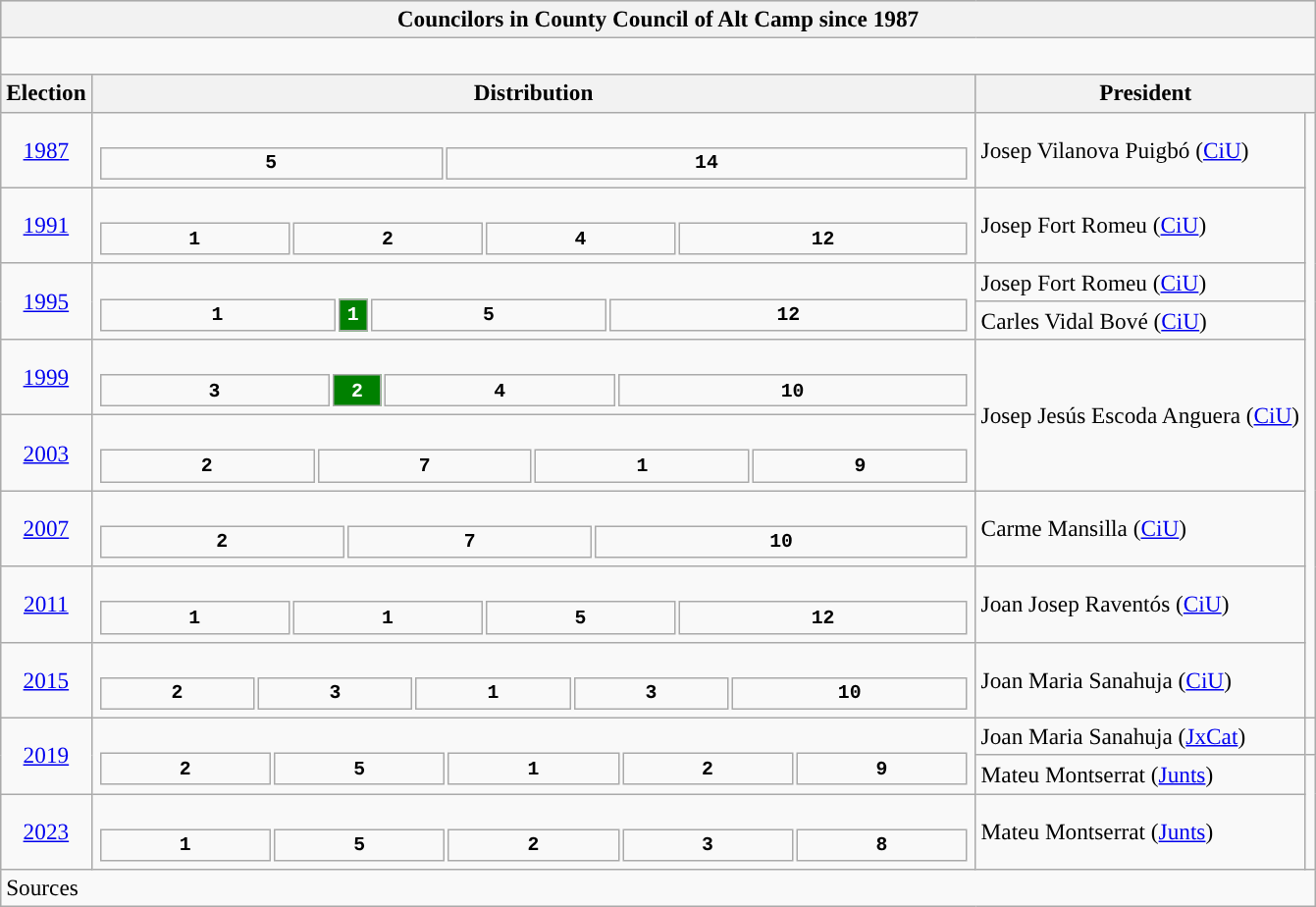<table class="wikitable" style="font-size:97%;">
<tr bgcolor="#CCCCCC">
<th colspan="4">Councilors in County Council of Alt Camp since 1987</th>
</tr>
<tr>
<td colspan="4"><br>










</td>
</tr>
<tr bgcolor="#CCCCCC">
<th>Election</th>
<th>Distribution</th>
<th colspan="2">President</th>
</tr>
<tr>
<td align=center><a href='#'>1987</a></td>
<td><br><table style="width:45em; font-size:85%; text-align:center; font-family:Courier New;">
<tr style="font-weight:bold">
<td style="background:">5</td>
<td style="background:">14</td>
</tr>
</table>
</td>
<td rowspan="1">Josep Vilanova Puigbó (<a href='#'>CiU</a>)</td>
<td rowspan="9" style="background:"></td>
</tr>
<tr>
<td align=center><a href='#'>1991</a></td>
<td><br><table style="width:45em; font-size:85%; text-align:center; font-family:Courier New;">
<tr style="font-weight:bold">
<td style="background:">1</td>
<td style="background:">2</td>
<td style="background:">4</td>
<td style="background:">12</td>
</tr>
</table>
</td>
<td rowspan="1">Josep Fort Romeu (<a href='#'>CiU</a>)</td>
</tr>
<tr>
<td rowspan="2" align=center><a href='#'>1995</a></td>
<td rowspan="2"><br><table style="width:45em; font-size:85%; text-align:center; font-family:Courier New;">
<tr style="font-weight:bold">
<td style="background:">1</td>
<td style="background:#008000; width:1em; color:white;">1</td>
<td style="background:">5</td>
<td style="background:">12</td>
</tr>
</table>
</td>
<td rowspan="1">Josep Fort Romeu (<a href='#'>CiU</a>) </td>
</tr>
<tr>
<td rowspan="1">Carles Vidal Bové (<a href='#'>CiU</a>) </td>
</tr>
<tr>
<td align=center><a href='#'>1999</a></td>
<td><br><table style="width:45em; font-size:85%; text-align:center; font-family:Courier New;">
<tr style="font-weight:bold">
<td style="background:">3</td>
<td style="background:#008000; width:2em; color:white;">2</td>
<td style="background:">4</td>
<td style="background:">10</td>
</tr>
</table>
</td>
<td rowspan="2">Josep Jesús Escoda Anguera (<a href='#'>CiU</a>)</td>
</tr>
<tr>
<td align=center><a href='#'>2003</a></td>
<td><br><table style="width:45em; font-size:85%; text-align:center; font-family:Courier New;">
<tr style="font-weight:bold">
<td style="background:">2</td>
<td style="background:">7</td>
<td style="background:">1</td>
<td style="background:">9</td>
</tr>
</table>
</td>
</tr>
<tr>
<td align=center><a href='#'>2007</a></td>
<td><br><table style="width:45em; font-size:85%; text-align:center; font-family:Courier New;">
<tr style="font-weight:bold">
<td style="background:">2</td>
<td style="background:">7</td>
<td style="background:">10</td>
</tr>
</table>
</td>
<td rowspan="1">Carme Mansilla (<a href='#'>CiU</a>)</td>
</tr>
<tr>
<td align=center><a href='#'>2011</a></td>
<td><br><table style="width:45em; font-size:85%; text-align:center; font-family:Courier New;">
<tr style="font-weight:bold">
<td style="background:">1</td>
<td style="background:">1</td>
<td style="background:">5</td>
<td style="background:">12</td>
</tr>
</table>
</td>
<td rowspan="1">Joan Josep Raventós (<a href='#'>CiU</a>)</td>
</tr>
<tr>
<td align=center><a href='#'>2015</a></td>
<td><br><table style="width:45em; font-size:85%; text-align:center; font-family:Courier New;">
<tr style="font-weight:bold">
<td style="background:">2</td>
<td style="background:">3</td>
<td style="background:">1</td>
<td style="background:">3</td>
<td style="background:">10</td>
</tr>
</table>
</td>
<td>Joan Maria Sanahuja (<a href='#'>CiU</a>)</td>
</tr>
<tr>
<td rowspan="2" align=center><a href='#'>2019</a></td>
<td rowspan="2"><br><table style="width:45em; font-size:85%; text-align:center; font-family:Courier New;">
<tr style="font-weight:bold">
<td style="background:">2</td>
<td style="background:">5</td>
<td style="background:">1</td>
<td style="background:">2</td>
<td style="background:">9</td>
</tr>
</table>
</td>
<td>Joan Maria Sanahuja (<a href='#'>JxCat</a>) </td>
<td rowspan="1" style="background:"></td>
</tr>
<tr>
<td rowspan="1">Mateu Montserrat (<a href='#'>Junts</a>) </td>
<td rowspan="2" style="background:"></td>
</tr>
<tr>
<td align=center><a href='#'>2023</a></td>
<td><br><table style="width:45em; font-size:85%; text-align:center; font-family:Courier New;">
<tr style="font-weight:bold">
<td style="background:">1</td>
<td style="background:">5</td>
<td style="background:">2</td>
<td style="background:">3</td>
<td style="background:">8</td>
</tr>
</table>
</td>
<td rowspan="1">Mateu Montserrat (<a href='#'>Junts</a>)</td>
</tr>
<tr>
<td align="left" colspan="4">Sources</td>
</tr>
</table>
